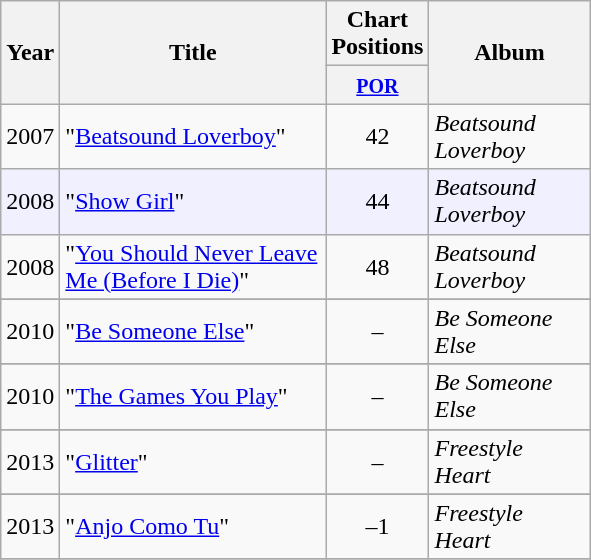<table class="wikitable">
<tr>
<th bgcolor="lightsteelblue" width="25" rowspan="2">Year</th>
<th bgcolor="lightsteelblue" width="170" rowspan="2">Title</th>
<th bgcolor="lightsteelblue" colspan="1">Chart Positions</th>
<th bgcolor="lightsteelblue" width="100" rowspan="2">Album</th>
</tr>
<tr bgcolor="#efefef">
<th bgcolor="#e2e2e2" width="40"><small><a href='#'>POR</a></small></th>
</tr>
<tr>
<td>2007</td>
<td>"<a href='#'>Beatsound Loverboy</a>"</td>
<td align="center">42</td>
<td><em>Beatsound Loverboy</em></td>
</tr>
<tr bgcolor="#f0f0ff">
<td>2008</td>
<td>"<a href='#'>Show Girl</a>"</td>
<td align="center">44</td>
<td><em>Beatsound Loverboy</em></td>
</tr>
<tr>
<td>2008</td>
<td>"<a href='#'>You Should Never Leave Me (Before I Die)</a>"</td>
<td align="center">48</td>
<td><em>Beatsound Loverboy</em></td>
</tr>
<tr bgcolor="#f0f0ff">
</tr>
<tr>
<td>2010</td>
<td>"<a href='#'>Be Someone Else</a>"</td>
<td align="center">–</td>
<td><em>Be Someone Else</em></td>
</tr>
<tr bgcolor="#f0f0ff">
</tr>
<tr>
<td>2010</td>
<td>"<a href='#'>The Games You Play</a>"</td>
<td align="center">–</td>
<td><em>Be Someone Else</em></td>
</tr>
<tr bgcolor="#f0f0ff">
</tr>
<tr>
<td>2013</td>
<td>"<a href='#'>Glitter</a>"</td>
<td align="center">–</td>
<td><em>Freestyle Heart</em></td>
</tr>
<tr bgcolor="#f0f0ff">
</tr>
<tr>
<td>2013</td>
<td>"<a href='#'>Anjo Como Tu</a>"</td>
<td align="center">–1</td>
<td><em>Freestyle Heart</em></td>
</tr>
<tr bgcolor="#f0f0ff">
</tr>
</table>
